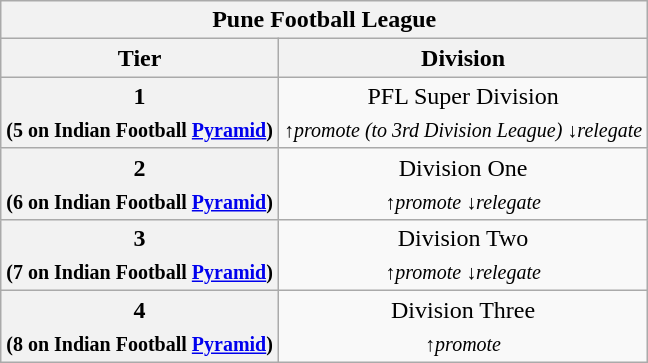<table class="wikitable" style="text-align:center;">
<tr>
<th colspan="2">Pune Football League</th>
</tr>
<tr>
<th>Tier</th>
<th>Division</th>
</tr>
<tr>
<th>1<br><sub>(5 on Indian Football <a href='#'>Pyramid</a>)</sub></th>
<td>PFL Super Division<br><em><sub>↑promote (to 3rd Division League) ↓relegate</sub></em></td>
</tr>
<tr>
<th>2<br><sub>(6 on Indian Football <a href='#'>Pyramid</a>)</sub></th>
<td>Division One<br><em><sub>↑promote ↓relegate</sub></em></td>
</tr>
<tr>
<th>3<br><sub>(7 on Indian Football <a href='#'>Pyramid</a>)</sub></th>
<td>Division Two<br><em><sub>↑promote ↓relegate</sub></em></td>
</tr>
<tr>
<th>4<br><sub>(8 on Indian Football <a href='#'>Pyramid</a>)</sub></th>
<td>Division Three<br><em><sub>↑promote</sub></em></td>
</tr>
</table>
